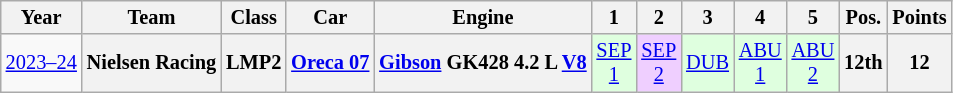<table class="wikitable" style="text-align:center; font-size:85%">
<tr>
<th>Year</th>
<th>Team</th>
<th>Class</th>
<th>Car</th>
<th>Engine</th>
<th>1</th>
<th>2</th>
<th>3</th>
<th>4</th>
<th>5</th>
<th>Pos.</th>
<th>Points</th>
</tr>
<tr>
<td nowrap><a href='#'>2023–24</a></td>
<th nowrap>Nielsen Racing</th>
<th>LMP2</th>
<th nowrap><a href='#'>Oreca 07</a></th>
<th nowrap><a href='#'>Gibson</a> GK428 4.2 L <a href='#'>V8</a></th>
<td style="background:#DFFFDF;"><a href='#'>SEP<br>1</a><br></td>
<td style="background:#EFCFFF;"><a href='#'>SEP<br>2</a><br></td>
<td style="background:#DFFFDF;"><a href='#'>DUB</a><br></td>
<td style="background:#DFFFDF;"><a href='#'>ABU<br>1</a><br></td>
<td style="background:#DFFFDF;"><a href='#'>ABU<br>2</a><br></td>
<th>12th</th>
<th>12</th>
</tr>
</table>
